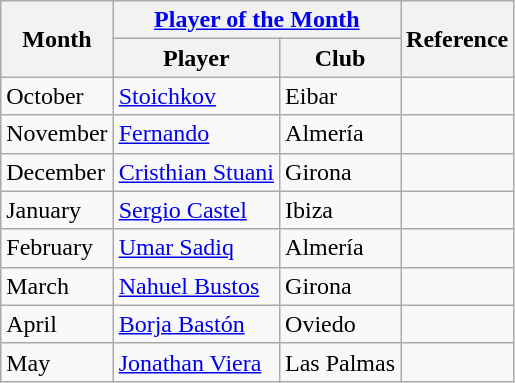<table class="wikitable">
<tr>
<th rowspan="2">Month</th>
<th colspan="2"><a href='#'>Player of the Month</a></th>
<th rowspan="2">Reference</th>
</tr>
<tr>
<th>Player</th>
<th>Club</th>
</tr>
<tr>
<td>October</td>
<td> <a href='#'>Stoichkov</a></td>
<td>Eibar</td>
<td align=center></td>
</tr>
<tr>
<td>November</td>
<td> <a href='#'>Fernando</a></td>
<td>Almería</td>
<td align=center></td>
</tr>
<tr>
<td>December</td>
<td> <a href='#'>Cristhian Stuani</a></td>
<td>Girona</td>
<td align=center></td>
</tr>
<tr>
<td>January</td>
<td> <a href='#'>Sergio Castel</a></td>
<td>Ibiza</td>
<td align=center></td>
</tr>
<tr>
<td>February</td>
<td> <a href='#'>Umar Sadiq</a></td>
<td>Almería</td>
<td align=center></td>
</tr>
<tr>
<td>March</td>
<td> <a href='#'>Nahuel Bustos</a></td>
<td>Girona</td>
<td align=center></td>
</tr>
<tr>
<td>April</td>
<td> <a href='#'>Borja Bastón</a></td>
<td>Oviedo</td>
<td align=center></td>
</tr>
<tr>
<td>May</td>
<td> <a href='#'>Jonathan Viera</a></td>
<td>Las Palmas</td>
<td align=center></td>
</tr>
</table>
